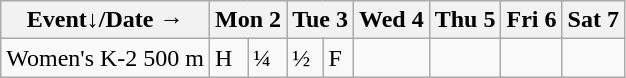<table class="wikitable olympic-schedule canoeing">
<tr>
<th>Event↓/Date →</th>
<th colspan="2">Mon 2</th>
<th colspan="2">Tue 3</th>
<th colspan="2">Wed 4</th>
<th colspan="2">Thu 5</th>
<th colspan="2">Fri 6</th>
<th colspan="2">Sat 7</th>
</tr>
<tr>
<td class="event">Women's K-2 500 m</td>
<td class="heats">H</td>
<td class="quarterfinals">¼</td>
<td class="semifinals">½</td>
<td class="final">F</td>
<td colspan="2"></td>
<td colspan="2"></td>
<td colspan="2"></td>
<td colspan="2"></td>
</tr>
</table>
